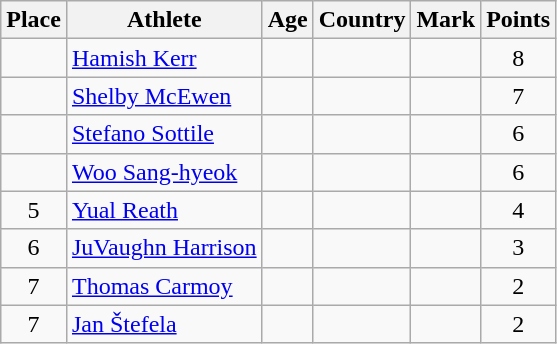<table class="wikitable mw-datatable sortable">
<tr>
<th>Place</th>
<th>Athlete</th>
<th>Age</th>
<th>Country</th>
<th>Mark</th>
<th>Points</th>
</tr>
<tr>
<td align=center></td>
<td><a href='#'>Hamish Kerr</a></td>
<td></td>
<td></td>
<td></td>
<td align=center>8</td>
</tr>
<tr>
<td align=center></td>
<td><a href='#'>Shelby McEwen</a></td>
<td></td>
<td></td>
<td></td>
<td align=center>7</td>
</tr>
<tr>
<td align=center></td>
<td><a href='#'>Stefano Sottile</a></td>
<td></td>
<td></td>
<td></td>
<td align=center>6</td>
</tr>
<tr>
<td align=center></td>
<td><a href='#'>Woo Sang-hyeok</a></td>
<td></td>
<td></td>
<td></td>
<td align=center>6</td>
</tr>
<tr>
<td align=center>5</td>
<td><a href='#'>Yual Reath</a></td>
<td></td>
<td></td>
<td></td>
<td align=center>4</td>
</tr>
<tr>
<td align=center>6</td>
<td><a href='#'>JuVaughn Harrison</a></td>
<td></td>
<td></td>
<td></td>
<td align=center>3</td>
</tr>
<tr>
<td align=center>7</td>
<td><a href='#'>Thomas Carmoy</a></td>
<td></td>
<td></td>
<td></td>
<td align=center>2</td>
</tr>
<tr>
<td align=center>7</td>
<td><a href='#'>Jan Štefela</a></td>
<td></td>
<td></td>
<td></td>
<td align=center>2</td>
</tr>
</table>
